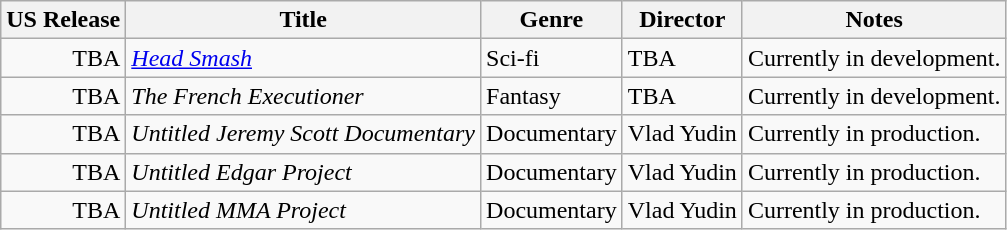<table class="wikitable sortable">
<tr>
<th>US Release</th>
<th>Title</th>
<th>Genre</th>
<th>Director</th>
<th>Notes</th>
</tr>
<tr>
<td align="right">TBA</td>
<td><em><a href='#'>Head Smash</a></em></td>
<td>Sci-fi</td>
<td>TBA</td>
<td>Currently in development.</td>
</tr>
<tr>
<td align="right">TBA</td>
<td><em>The French Executioner</em></td>
<td>Fantasy</td>
<td>TBA</td>
<td>Currently in development.</td>
</tr>
<tr>
<td align="right">TBA</td>
<td><em>Untitled Jeremy Scott Documentary</em> </td>
<td>Documentary</td>
<td>Vlad Yudin</td>
<td>Currently in production.</td>
</tr>
<tr>
<td align="right">TBA</td>
<td><em>Untitled Edgar Project</em></td>
<td>Documentary</td>
<td>Vlad Yudin</td>
<td>Currently in production.</td>
</tr>
<tr>
<td align="right">TBA</td>
<td><em>Untitled MMA Project</em> </td>
<td>Documentary</td>
<td>Vlad Yudin</td>
<td>Currently in production.</td>
</tr>
</table>
